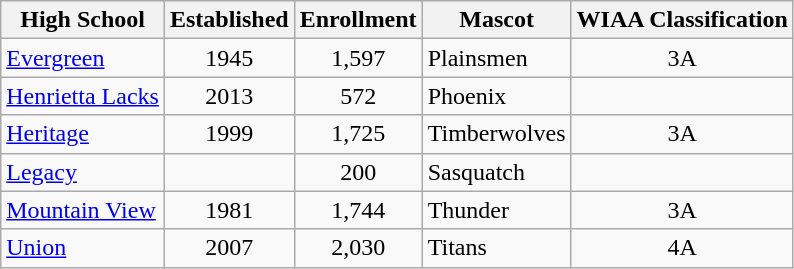<table class="wikitable sortable">
<tr>
<th>High School</th>
<th>Established</th>
<th>Enrollment</th>
<th>Mascot</th>
<th>WIAA Classification</th>
</tr>
<tr>
<td><a href='#'>Evergreen</a></td>
<td align="center">1945</td>
<td align="center">1,597</td>
<td>Plainsmen</td>
<td align="center">3A</td>
</tr>
<tr>
<td><a href='#'>Henrietta Lacks</a></td>
<td align="center">2013</td>
<td align="center">572</td>
<td>Phoenix</td>
<td></td>
</tr>
<tr>
<td><a href='#'>Heritage</a></td>
<td align="center">1999</td>
<td align="center">1,725</td>
<td>Timberwolves</td>
<td align="center">3A</td>
</tr>
<tr>
<td><a href='#'>Legacy</a></td>
<td align="center"></td>
<td align="center">200</td>
<td>Sasquatch</td>
<td align="center"></td>
</tr>
<tr>
<td><a href='#'>Mountain View</a></td>
<td align="center">1981</td>
<td align="center">1,744</td>
<td>Thunder</td>
<td align="center">3A</td>
</tr>
<tr>
<td><a href='#'>Union</a></td>
<td align="center">2007</td>
<td align="center">2,030</td>
<td>Titans</td>
<td align="center">4A</td>
</tr>
</table>
